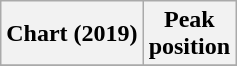<table class="wikitable plainrowheaders">
<tr>
<th scope="col">Chart (2019)</th>
<th scope="col">Peak<br>position</th>
</tr>
<tr>
</tr>
</table>
